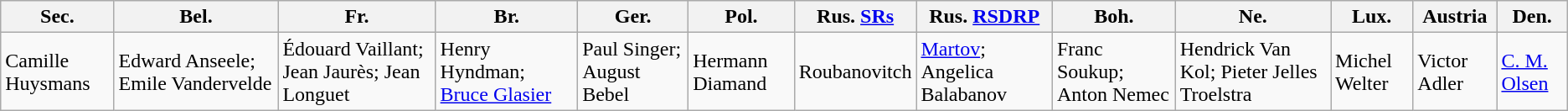<table class="wikitable" border="1">
<tr>
<th>Sec.</th>
<th>Bel.</th>
<th>Fr.</th>
<th>Br.</th>
<th>Ger.</th>
<th>Pol.</th>
<th>Rus. <a href='#'>SRs</a></th>
<th>Rus. <a href='#'>RSDRP</a></th>
<th>Boh.</th>
<th>Ne.</th>
<th>Lux.</th>
<th>Austria</th>
<th>Den.</th>
</tr>
<tr>
<td>Camille Huysmans</td>
<td>Edward Anseele; Emile Vandervelde</td>
<td>Édouard Vaillant; Jean Jaurès; Jean Longuet</td>
<td>Henry Hyndman; <a href='#'>Bruce Glasier</a></td>
<td>Paul Singer; August Bebel</td>
<td>Hermann Diamand</td>
<td>Roubanovitch</td>
<td><a href='#'>Martov</a>; Angelica Balabanov</td>
<td>Franc Soukup; Anton Nemec</td>
<td>Hendrick Van Kol; Pieter Jelles Troelstra</td>
<td>Michel Welter</td>
<td>Victor Adler</td>
<td><a href='#'>C. M. Olsen</a></td>
</tr>
</table>
